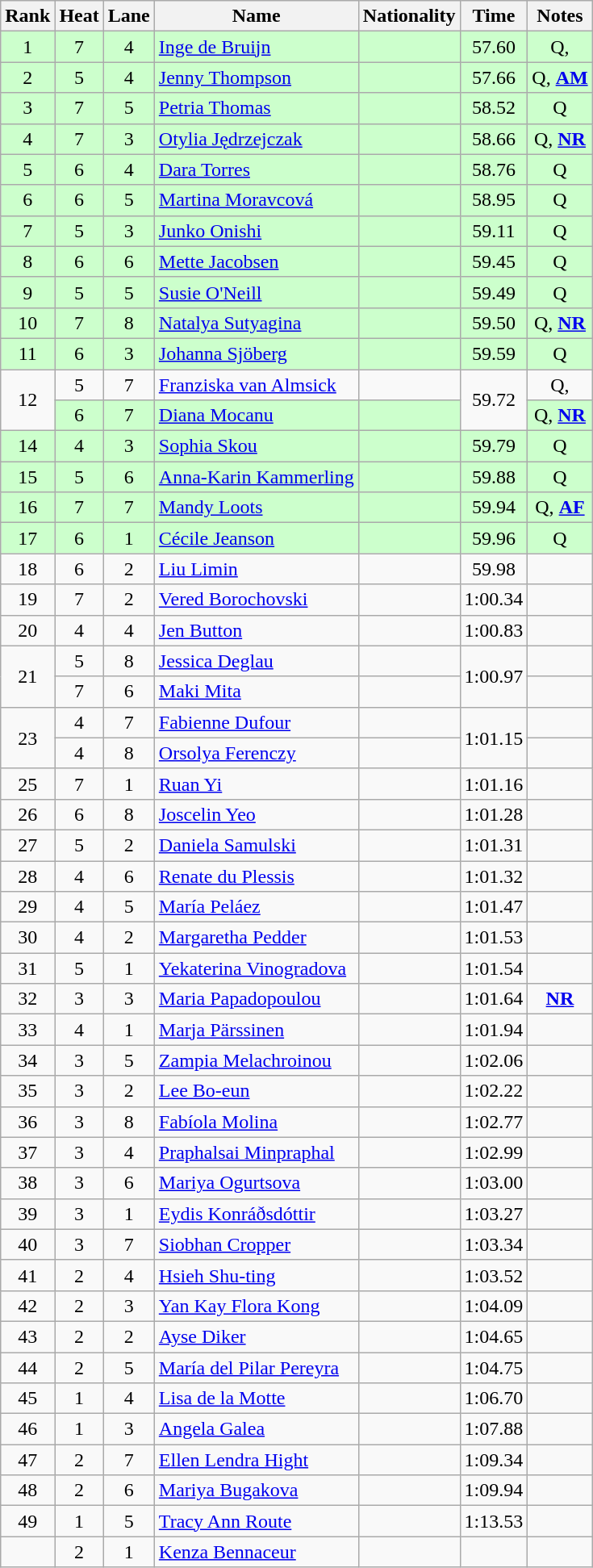<table class="wikitable sortable" style="text-align:center">
<tr>
<th>Rank</th>
<th>Heat</th>
<th>Lane</th>
<th>Name</th>
<th>Nationality</th>
<th>Time</th>
<th>Notes</th>
</tr>
<tr bgcolor=#cfc>
<td>1</td>
<td>7</td>
<td>4</td>
<td align=left><a href='#'>Inge de Bruijn</a></td>
<td align=left></td>
<td>57.60</td>
<td>Q, </td>
</tr>
<tr bgcolor=#cfc>
<td>2</td>
<td>5</td>
<td>4</td>
<td align=left><a href='#'>Jenny Thompson</a></td>
<td align=left></td>
<td>57.66</td>
<td>Q, <strong><a href='#'>AM</a></strong></td>
</tr>
<tr bgcolor=#cfc>
<td>3</td>
<td>7</td>
<td>5</td>
<td align=left><a href='#'>Petria Thomas</a></td>
<td align=left></td>
<td>58.52</td>
<td>Q</td>
</tr>
<tr bgcolor=#cfc>
<td>4</td>
<td>7</td>
<td>3</td>
<td align=left><a href='#'>Otylia Jędrzejczak</a></td>
<td align=left></td>
<td>58.66</td>
<td>Q, <strong><a href='#'>NR</a></strong></td>
</tr>
<tr bgcolor=#cfc>
<td>5</td>
<td>6</td>
<td>4</td>
<td align=left><a href='#'>Dara Torres</a></td>
<td align=left></td>
<td>58.76</td>
<td>Q</td>
</tr>
<tr bgcolor=#cfc>
<td>6</td>
<td>6</td>
<td>5</td>
<td align=left><a href='#'>Martina Moravcová</a></td>
<td align=left></td>
<td>58.95</td>
<td>Q</td>
</tr>
<tr bgcolor=#cfc>
<td>7</td>
<td>5</td>
<td>3</td>
<td align=left><a href='#'>Junko Onishi</a></td>
<td align=left></td>
<td>59.11</td>
<td>Q</td>
</tr>
<tr bgcolor=#cfc>
<td>8</td>
<td>6</td>
<td>6</td>
<td align=left><a href='#'>Mette Jacobsen</a></td>
<td align=left></td>
<td>59.45</td>
<td>Q</td>
</tr>
<tr bgcolor=#cfc>
<td>9</td>
<td>5</td>
<td>5</td>
<td align=left><a href='#'>Susie O'Neill</a></td>
<td align=left></td>
<td>59.49</td>
<td>Q</td>
</tr>
<tr bgcolor=#cfc>
<td>10</td>
<td>7</td>
<td>8</td>
<td align=left><a href='#'>Natalya Sutyagina</a></td>
<td align=left></td>
<td>59.50</td>
<td>Q, <strong><a href='#'>NR</a></strong></td>
</tr>
<tr bgcolor=#cfc>
<td>11</td>
<td>6</td>
<td>3</td>
<td align=left><a href='#'>Johanna Sjöberg</a></td>
<td align=left></td>
<td>59.59</td>
<td>Q</td>
</tr>
<tr>
<td rowspan=2>12</td>
<td>5</td>
<td>7</td>
<td align=left><a href='#'>Franziska van Almsick</a></td>
<td align=left></td>
<td rowspan=2>59.72</td>
<td>Q, </td>
</tr>
<tr bgcolor=#cfc>
<td>6</td>
<td>7</td>
<td align=left><a href='#'>Diana Mocanu</a></td>
<td align=left></td>
<td>Q, <strong><a href='#'>NR</a></strong></td>
</tr>
<tr bgcolor=#cfc>
<td>14</td>
<td>4</td>
<td>3</td>
<td align=left><a href='#'>Sophia Skou</a></td>
<td align=left></td>
<td>59.79</td>
<td>Q</td>
</tr>
<tr bgcolor=#cfc>
<td>15</td>
<td>5</td>
<td>6</td>
<td align=left><a href='#'>Anna-Karin Kammerling</a></td>
<td align=left></td>
<td>59.88</td>
<td>Q</td>
</tr>
<tr bgcolor=#cfc>
<td>16</td>
<td>7</td>
<td>7</td>
<td align=left><a href='#'>Mandy Loots</a></td>
<td align=left></td>
<td>59.94</td>
<td>Q, <strong><a href='#'>AF</a></strong></td>
</tr>
<tr bgcolor=#cfc>
<td>17</td>
<td>6</td>
<td>1</td>
<td align=left><a href='#'>Cécile Jeanson</a></td>
<td align=left></td>
<td>59.96</td>
<td>Q</td>
</tr>
<tr>
<td>18</td>
<td>6</td>
<td>2</td>
<td align=left><a href='#'>Liu Limin</a></td>
<td align=left></td>
<td>59.98</td>
<td></td>
</tr>
<tr>
<td>19</td>
<td>7</td>
<td>2</td>
<td align=left><a href='#'>Vered Borochovski</a></td>
<td align=left></td>
<td>1:00.34</td>
<td></td>
</tr>
<tr>
<td>20</td>
<td>4</td>
<td>4</td>
<td align=left><a href='#'>Jen Button</a></td>
<td align=left></td>
<td>1:00.83</td>
<td></td>
</tr>
<tr>
<td rowspan=2>21</td>
<td>5</td>
<td>8</td>
<td align=left><a href='#'>Jessica Deglau</a></td>
<td align=left></td>
<td rowspan=2>1:00.97</td>
<td></td>
</tr>
<tr>
<td>7</td>
<td>6</td>
<td align=left><a href='#'>Maki Mita</a></td>
<td align=left></td>
<td></td>
</tr>
<tr>
<td rowspan=2>23</td>
<td>4</td>
<td>7</td>
<td align=left><a href='#'>Fabienne Dufour</a></td>
<td align=left></td>
<td rowspan=2>1:01.15</td>
<td></td>
</tr>
<tr>
<td>4</td>
<td>8</td>
<td align=left><a href='#'>Orsolya Ferenczy</a></td>
<td align=left></td>
<td></td>
</tr>
<tr>
<td>25</td>
<td>7</td>
<td>1</td>
<td align=left><a href='#'>Ruan Yi</a></td>
<td align=left></td>
<td>1:01.16</td>
<td></td>
</tr>
<tr>
<td>26</td>
<td>6</td>
<td>8</td>
<td align=left><a href='#'>Joscelin Yeo</a></td>
<td align=left></td>
<td>1:01.28</td>
<td></td>
</tr>
<tr>
<td>27</td>
<td>5</td>
<td>2</td>
<td align=left><a href='#'>Daniela Samulski</a></td>
<td align=left></td>
<td>1:01.31</td>
<td></td>
</tr>
<tr>
<td>28</td>
<td>4</td>
<td>6</td>
<td align=left><a href='#'>Renate du Plessis</a></td>
<td align=left></td>
<td>1:01.32</td>
<td></td>
</tr>
<tr>
<td>29</td>
<td>4</td>
<td>5</td>
<td align=left><a href='#'>María Peláez</a></td>
<td align=left></td>
<td>1:01.47</td>
<td></td>
</tr>
<tr>
<td>30</td>
<td>4</td>
<td>2</td>
<td align=left><a href='#'>Margaretha Pedder</a></td>
<td align=left></td>
<td>1:01.53</td>
<td></td>
</tr>
<tr>
<td>31</td>
<td>5</td>
<td>1</td>
<td align=left><a href='#'>Yekaterina Vinogradova</a></td>
<td align=left></td>
<td>1:01.54</td>
<td></td>
</tr>
<tr>
<td>32</td>
<td>3</td>
<td>3</td>
<td align=left><a href='#'>Maria Papadopoulou</a></td>
<td align=left></td>
<td>1:01.64</td>
<td><strong><a href='#'>NR</a></strong></td>
</tr>
<tr>
<td>33</td>
<td>4</td>
<td>1</td>
<td align=left><a href='#'>Marja Pärssinen</a></td>
<td align=left></td>
<td>1:01.94</td>
<td></td>
</tr>
<tr>
<td>34</td>
<td>3</td>
<td>5</td>
<td align=left><a href='#'>Zampia Melachroinou</a></td>
<td align=left></td>
<td>1:02.06</td>
<td></td>
</tr>
<tr>
<td>35</td>
<td>3</td>
<td>2</td>
<td align=left><a href='#'>Lee Bo-eun</a></td>
<td align=left></td>
<td>1:02.22</td>
<td></td>
</tr>
<tr>
<td>36</td>
<td>3</td>
<td>8</td>
<td align=left><a href='#'>Fabíola Molina</a></td>
<td align=left></td>
<td>1:02.77</td>
<td></td>
</tr>
<tr>
<td>37</td>
<td>3</td>
<td>4</td>
<td align=left><a href='#'>Praphalsai Minpraphal</a></td>
<td align=left></td>
<td>1:02.99</td>
<td></td>
</tr>
<tr>
<td>38</td>
<td>3</td>
<td>6</td>
<td align=left><a href='#'>Mariya Ogurtsova</a></td>
<td align=left></td>
<td>1:03.00</td>
<td></td>
</tr>
<tr>
<td>39</td>
<td>3</td>
<td>1</td>
<td align=left><a href='#'>Eydis Konráðsdóttir</a></td>
<td align=left></td>
<td>1:03.27</td>
<td></td>
</tr>
<tr>
<td>40</td>
<td>3</td>
<td>7</td>
<td align=left><a href='#'>Siobhan Cropper</a></td>
<td align=left></td>
<td>1:03.34</td>
<td></td>
</tr>
<tr>
<td>41</td>
<td>2</td>
<td>4</td>
<td align=left><a href='#'>Hsieh Shu-ting</a></td>
<td align=left></td>
<td>1:03.52</td>
<td></td>
</tr>
<tr>
<td>42</td>
<td>2</td>
<td>3</td>
<td align=left><a href='#'>Yan Kay Flora Kong</a></td>
<td align=left></td>
<td>1:04.09</td>
<td></td>
</tr>
<tr>
<td>43</td>
<td>2</td>
<td>2</td>
<td align=left><a href='#'>Ayse Diker</a></td>
<td align=left></td>
<td>1:04.65</td>
<td></td>
</tr>
<tr>
<td>44</td>
<td>2</td>
<td>5</td>
<td align=left><a href='#'>María del Pilar Pereyra</a></td>
<td align=left></td>
<td>1:04.75</td>
<td></td>
</tr>
<tr>
<td>45</td>
<td>1</td>
<td>4</td>
<td align=left><a href='#'>Lisa de la Motte</a></td>
<td align=left></td>
<td>1:06.70</td>
<td></td>
</tr>
<tr>
<td>46</td>
<td>1</td>
<td>3</td>
<td align=left><a href='#'>Angela Galea</a></td>
<td align=left></td>
<td>1:07.88</td>
<td></td>
</tr>
<tr>
<td>47</td>
<td>2</td>
<td>7</td>
<td align=left><a href='#'>Ellen Lendra Hight</a></td>
<td align=left></td>
<td>1:09.34</td>
<td></td>
</tr>
<tr>
<td>48</td>
<td>2</td>
<td>6</td>
<td align=left><a href='#'>Mariya Bugakova</a></td>
<td align=left></td>
<td>1:09.94</td>
<td></td>
</tr>
<tr>
<td>49</td>
<td>1</td>
<td>5</td>
<td align=left><a href='#'>Tracy Ann Route</a></td>
<td align=left></td>
<td>1:13.53</td>
<td></td>
</tr>
<tr>
<td></td>
<td>2</td>
<td>1</td>
<td align=left><a href='#'>Kenza Bennaceur</a></td>
<td align=left></td>
<td></td>
<td></td>
</tr>
</table>
